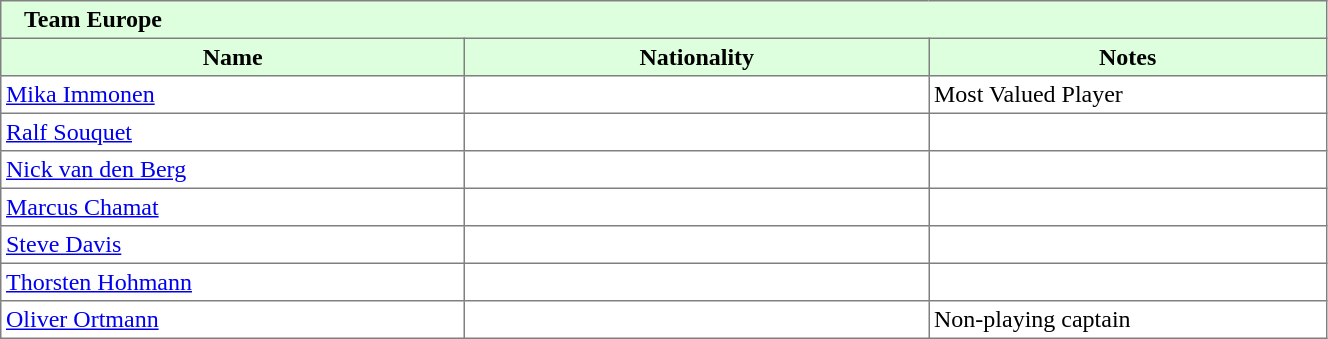<table border="1" cellpadding="3" width="70%" style="border-collapse: collapse;">
<tr bgcolor="#ddffdd">
<td colspan=3>   <strong>Team Europe</strong></td>
</tr>
<tr bgcolor="#ddffdd">
<th width=35%>Name</th>
<th width=35%>Nationality</th>
<th width=30%>Notes</th>
</tr>
<tr>
<td><a href='#'>Mika Immonen</a></td>
<td></td>
<td>Most Valued Player</td>
</tr>
<tr>
<td><a href='#'>Ralf Souquet</a></td>
<td></td>
<td></td>
</tr>
<tr>
<td><a href='#'>Nick van den Berg</a></td>
<td></td>
<td></td>
</tr>
<tr>
<td><a href='#'>Marcus Chamat</a></td>
<td></td>
<td></td>
</tr>
<tr>
<td><a href='#'>Steve Davis</a></td>
<td></td>
<td></td>
</tr>
<tr>
<td><a href='#'>Thorsten Hohmann</a></td>
<td></td>
<td></td>
</tr>
<tr>
<td><a href='#'>Oliver Ortmann</a></td>
<td></td>
<td>Non-playing captain</td>
</tr>
</table>
